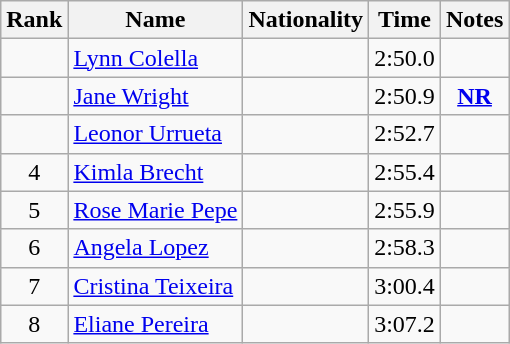<table class="wikitable sortable" style="text-align:center">
<tr>
<th>Rank</th>
<th>Name</th>
<th>Nationality</th>
<th>Time</th>
<th>Notes</th>
</tr>
<tr>
<td></td>
<td align=left><a href='#'>Lynn Colella</a></td>
<td align=left></td>
<td>2:50.0</td>
<td></td>
</tr>
<tr>
<td></td>
<td align=left><a href='#'>Jane Wright</a></td>
<td align=left></td>
<td>2:50.9</td>
<td><strong><a href='#'>NR</a></strong></td>
</tr>
<tr>
<td></td>
<td align=left><a href='#'>Leonor Urrueta</a></td>
<td align=left></td>
<td>2:52.7</td>
<td></td>
</tr>
<tr>
<td>4</td>
<td align=left><a href='#'>Kimla Brecht</a></td>
<td align=left></td>
<td>2:55.4</td>
<td></td>
</tr>
<tr>
<td>5</td>
<td align=left><a href='#'>Rose Marie Pepe</a></td>
<td align=left></td>
<td>2:55.9</td>
<td></td>
</tr>
<tr>
<td>6</td>
<td align=left><a href='#'>Angela Lopez</a></td>
<td align=left></td>
<td>2:58.3</td>
<td></td>
</tr>
<tr>
<td>7</td>
<td align=left><a href='#'>Cristina Teixeira</a></td>
<td align=left></td>
<td>3:00.4</td>
<td></td>
</tr>
<tr>
<td>8</td>
<td align=left><a href='#'>Eliane Pereira</a></td>
<td align=left></td>
<td>3:07.2</td>
<td></td>
</tr>
</table>
